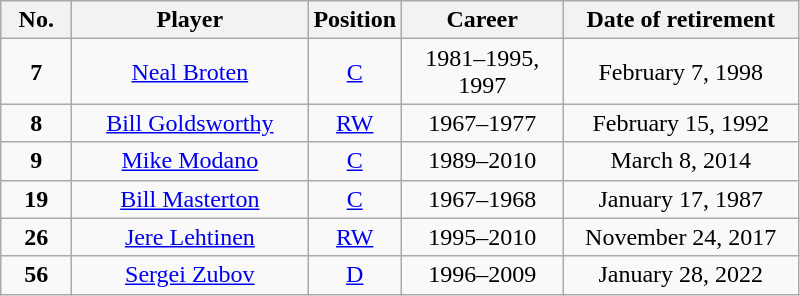<table class="wikitable sortable" style="text-align:center">
<tr>
<th style="width:40px;">No.</th>
<th style="width:150px;">Player</th>
<th style="width:40px;">Position</th>
<th style="width:100px;">Career</th>
<th style="width:150px;">Date of retirement</th>
</tr>
<tr>
<td><strong>7</strong></td>
<td><a href='#'>Neal Broten</a></td>
<td><a href='#'>C</a></td>
<td>1981–1995, 1997</td>
<td>February 7, 1998</td>
</tr>
<tr>
<td><strong>8</strong></td>
<td><a href='#'>Bill Goldsworthy</a></td>
<td><a href='#'>RW</a></td>
<td>1967–1977</td>
<td>February 15, 1992</td>
</tr>
<tr>
<td><strong>9</strong></td>
<td><a href='#'>Mike Modano</a></td>
<td><a href='#'>C</a></td>
<td>1989–2010</td>
<td>March 8, 2014</td>
</tr>
<tr>
<td><strong>19</strong></td>
<td><a href='#'>Bill Masterton</a></td>
<td><a href='#'>C</a></td>
<td>1967–1968</td>
<td>January 17, 1987</td>
</tr>
<tr>
<td><strong>26</strong></td>
<td><a href='#'>Jere Lehtinen</a></td>
<td><a href='#'>RW</a></td>
<td>1995–2010</td>
<td>November 24, 2017</td>
</tr>
<tr>
<td><strong>56</strong></td>
<td><a href='#'>Sergei Zubov</a></td>
<td><a href='#'>D</a></td>
<td>1996–2009</td>
<td>January 28, 2022</td>
</tr>
</table>
